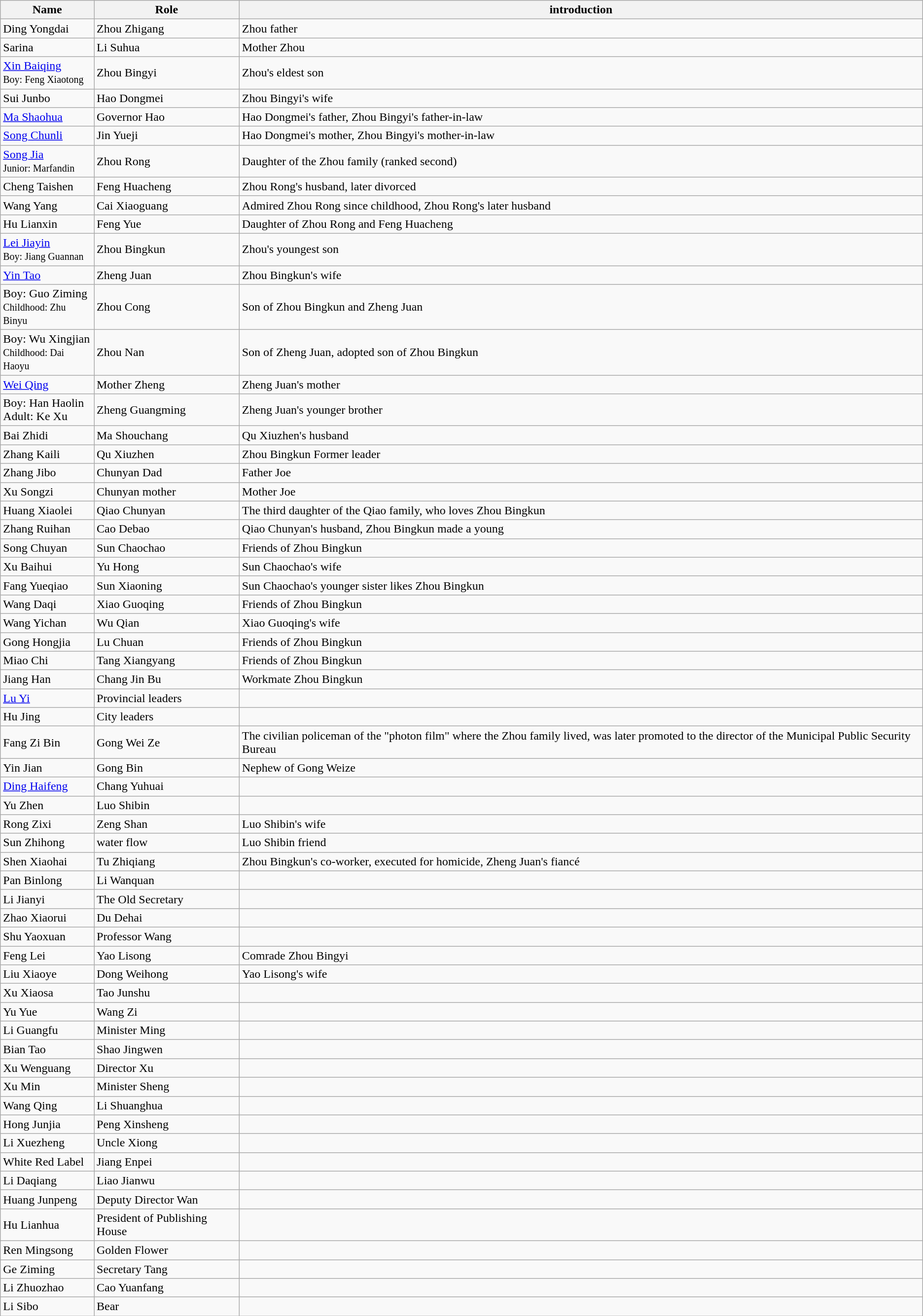<table class="wikitable">
<tr>
<th>Name</th>
<th>Role</th>
<th>introduction</th>
</tr>
<tr>
<td>Ding Yongdai</td>
<td>Zhou Zhigang</td>
<td>Zhou father</td>
</tr>
<tr>
<td>Sarina</td>
<td>Li Suhua</td>
<td>Mother Zhou</td>
</tr>
<tr>
<td><a href='#'>Xin Baiqing</a><small><br>Boy: Feng Xiaotong</small></td>
<td>Zhou Bingyi</td>
<td>Zhou's eldest son</td>
</tr>
<tr>
<td>Sui Junbo</td>
<td>Hao Dongmei</td>
<td>Zhou Bingyi's wife</td>
</tr>
<tr>
<td><a href='#'>Ma Shaohua</a></td>
<td>Governor Hao</td>
<td>Hao Dongmei's father, Zhou Bingyi's father-in-law</td>
</tr>
<tr>
<td><a href='#'>Song Chunli</a></td>
<td>Jin Yueji</td>
<td>Hao Dongmei's mother, Zhou Bingyi's mother-in-law</td>
</tr>
<tr>
<td><a href='#'>Song Jia</a><small><br>Junior: Marfandin</small></td>
<td>Zhou Rong</td>
<td>Daughter of the Zhou family (ranked second)</td>
</tr>
<tr>
<td>Cheng Taishen</td>
<td>Feng Huacheng</td>
<td>Zhou Rong's husband, later divorced</td>
</tr>
<tr>
<td>Wang Yang</td>
<td>Cai Xiaoguang</td>
<td>Admired Zhou Rong since childhood, Zhou Rong's later husband</td>
</tr>
<tr>
<td>Hu Lianxin</td>
<td>Feng Yue</td>
<td>Daughter of Zhou Rong and Feng Huacheng</td>
</tr>
<tr>
<td><a href='#'>Lei Jiayin</a><small><br>Boy: Jiang Guannan</small></td>
<td>Zhou Bingkun</td>
<td>Zhou's youngest son</td>
</tr>
<tr>
<td><a href='#'>Yin Tao</a></td>
<td>Zheng Juan</td>
<td>Zhou Bingkun's wife</td>
</tr>
<tr>
<td>Boy: Guo Ziming<small><br>Childhood: Zhu Binyu </small></td>
<td>Zhou Cong</td>
<td>Son of Zhou Bingkun and Zheng Juan</td>
</tr>
<tr>
<td>Boy: Wu Xingjian<small><br>Childhood: Dai Haoyu </small></td>
<td>Zhou Nan</td>
<td>Son of Zheng Juan, adopted son of Zhou Bingkun</td>
</tr>
<tr>
<td><a href='#'>Wei Qing</a></td>
<td>Mother Zheng</td>
<td>Zheng Juan's mother</td>
</tr>
<tr>
<td>Boy: Han Haolin  <br>Adult: Ke Xu</td>
<td>Zheng Guangming</td>
<td>Zheng Juan's younger brother</td>
</tr>
<tr>
<td>Bai Zhidi</td>
<td>Ma Shouchang</td>
<td>Qu Xiuzhen's husband</td>
</tr>
<tr>
<td>Zhang Kaili</td>
<td>Qu Xiuzhen</td>
<td>Zhou Bingkun Former leader</td>
</tr>
<tr>
<td>Zhang Jibo</td>
<td>Chunyan Dad</td>
<td>Father Joe</td>
</tr>
<tr>
<td>Xu Songzi</td>
<td>Chunyan mother</td>
<td>Mother Joe</td>
</tr>
<tr>
<td>Huang Xiaolei</td>
<td>Qiao Chunyan</td>
<td>The third daughter of the Qiao family, who loves Zhou Bingkun</td>
</tr>
<tr>
<td>Zhang Ruihan</td>
<td>Cao Debao</td>
<td>Qiao Chunyan's husband, Zhou Bingkun made a young</td>
</tr>
<tr>
<td>Song Chuyan</td>
<td>Sun Chaochao</td>
<td>Friends of Zhou Bingkun</td>
</tr>
<tr>
<td>Xu Baihui</td>
<td>Yu Hong</td>
<td>Sun Chaochao's wife</td>
</tr>
<tr>
<td>Fang Yueqiao</td>
<td>Sun Xiaoning</td>
<td>Sun Chaochao's younger sister likes Zhou Bingkun</td>
</tr>
<tr>
<td>Wang Daqi</td>
<td>Xiao Guoqing</td>
<td>Friends of Zhou Bingkun</td>
</tr>
<tr>
<td>Wang Yichan</td>
<td>Wu Qian</td>
<td>Xiao Guoqing's wife</td>
</tr>
<tr>
<td>Gong Hongjia</td>
<td>Lu Chuan</td>
<td>Friends of Zhou Bingkun</td>
</tr>
<tr>
<td>Miao Chi</td>
<td>Tang Xiangyang</td>
<td>Friends of Zhou Bingkun</td>
</tr>
<tr>
<td>Jiang Han</td>
<td>Chang Jin Bu</td>
<td>Workmate Zhou Bingkun</td>
</tr>
<tr>
<td><a href='#'>Lu Yi</a></td>
<td>Provincial leaders</td>
<td></td>
</tr>
<tr>
<td>Hu Jing</td>
<td>City leaders</td>
<td></td>
</tr>
<tr>
<td>Fang Zi Bin</td>
<td>Gong Wei Ze</td>
<td>The civilian policeman of the "photon film" where the Zhou family lived, was later promoted to the director of the Municipal Public Security Bureau</td>
</tr>
<tr>
<td>Yin Jian</td>
<td>Gong Bin</td>
<td>Nephew of Gong Weize</td>
</tr>
<tr>
<td><a href='#'>Ding Haifeng</a></td>
<td>Chang Yuhuai</td>
<td></td>
</tr>
<tr>
<td>Yu Zhen</td>
<td>Luo Shibin</td>
<td></td>
</tr>
<tr>
<td>Rong Zixi</td>
<td>Zeng Shan</td>
<td>Luo Shibin's wife</td>
</tr>
<tr>
<td>Sun Zhihong</td>
<td>water flow</td>
<td>Luo Shibin friend</td>
</tr>
<tr>
<td>Shen Xiaohai</td>
<td>Tu Zhiqiang</td>
<td>Zhou Bingkun's co-worker, executed for homicide, Zheng Juan's fiancé</td>
</tr>
<tr>
<td>Pan Binlong</td>
<td>Li Wanquan</td>
<td></td>
</tr>
<tr>
<td>Li Jianyi</td>
<td>The Old Secretary</td>
<td></td>
</tr>
<tr>
<td>Zhao Xiaorui</td>
<td>Du Dehai</td>
<td></td>
</tr>
<tr>
<td>Shu Yaoxuan</td>
<td>Professor Wang</td>
<td></td>
</tr>
<tr>
<td>Feng Lei</td>
<td>Yao Lisong</td>
<td>Comrade Zhou Bingyi</td>
</tr>
<tr>
<td>Liu Xiaoye</td>
<td>Dong Weihong</td>
<td>Yao Lisong's wife</td>
</tr>
<tr>
<td>Xu Xiaosa</td>
<td>Tao Junshu</td>
<td></td>
</tr>
<tr>
<td>Yu Yue</td>
<td>Wang Zi</td>
<td></td>
</tr>
<tr>
<td>Li Guangfu</td>
<td>Minister Ming</td>
<td></td>
</tr>
<tr>
<td>Bian Tao</td>
<td>Shao Jingwen</td>
<td></td>
</tr>
<tr>
<td>Xu Wenguang</td>
<td>Director Xu</td>
<td></td>
</tr>
<tr>
<td>Xu Min</td>
<td>Minister Sheng</td>
<td></td>
</tr>
<tr>
<td>Wang Qing</td>
<td>Li Shuanghua</td>
<td></td>
</tr>
<tr>
<td>Hong Junjia</td>
<td>Peng Xinsheng</td>
<td></td>
</tr>
<tr>
<td>Li Xuezheng</td>
<td>Uncle Xiong</td>
<td></td>
</tr>
<tr>
<td>White Red Label</td>
<td>Jiang Enpei</td>
<td></td>
</tr>
<tr>
<td>Li Daqiang</td>
<td>Liao Jianwu</td>
<td></td>
</tr>
<tr>
<td>Huang Junpeng</td>
<td>Deputy Director Wan</td>
<td></td>
</tr>
<tr>
<td>Hu Lianhua</td>
<td>President of Publishing House</td>
<td></td>
</tr>
<tr>
<td>Ren Mingsong</td>
<td>Golden Flower</td>
<td></td>
</tr>
<tr>
<td>Ge Ziming</td>
<td>Secretary Tang</td>
<td></td>
</tr>
<tr>
<td>Li Zhuozhao</td>
<td>Cao Yuanfang</td>
<td></td>
</tr>
<tr>
<td>Li Sibo</td>
<td>Bear</td>
<td></td>
</tr>
</table>
